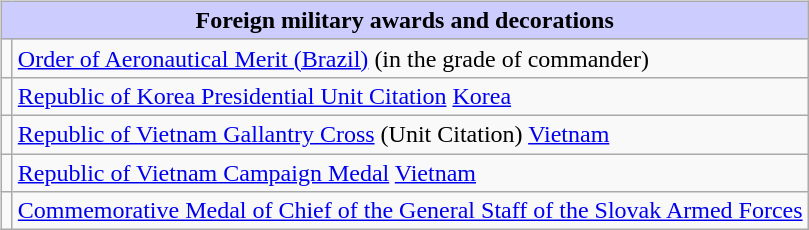<table style="width:100%;">
<tr>
<td valign="top"><br><table class="wikitable">
<tr style="background:#ccf; text-align:center;">
<td colspan=2><strong>Foreign military awards and decorations</strong></td>
</tr>
<tr>
<td></td>
<td><a href='#'>Order of Aeronautical Merit (Brazil)</a> (in the grade of commander)</td>
</tr>
<tr>
<td></td>
<td><a href='#'>Republic of Korea Presidential Unit Citation</a> <a href='#'>Korea</a></td>
</tr>
<tr>
<td></td>
<td><a href='#'>Republic of Vietnam Gallantry Cross</a> (Unit Citation) <a href='#'>Vietnam</a></td>
</tr>
<tr>
<td></td>
<td><a href='#'>Republic of Vietnam Campaign Medal</a> <a href='#'>Vietnam</a></td>
</tr>
<tr>
<td></td>
<td><a href='#'>Commemorative Medal of Chief of the General Staff of the Slovak Armed Forces</a></td>
</tr>
</table>
</td>
</tr>
</table>
